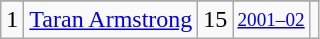<table class="wikitable">
<tr>
</tr>
<tr>
<td>1</td>
<td><a href='#'>Taran Armstrong</a></td>
<td>15</td>
<td style="font-size:80%;"><a href='#'>2001–02</a></td>
<td style="font-size:80%;"></td>
</tr>
</table>
